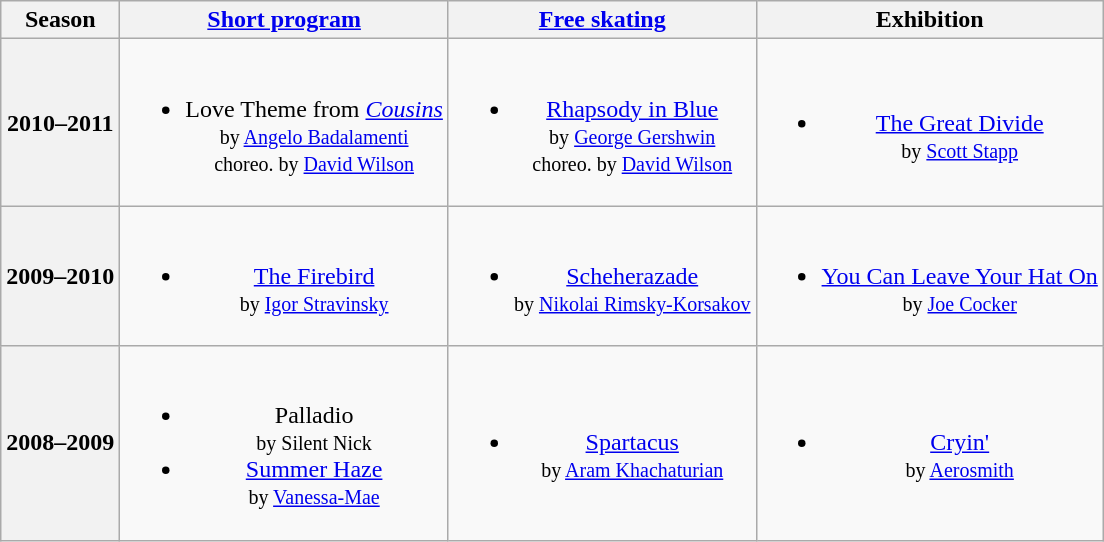<table class="wikitable" style="text-align:center">
<tr>
<th>Season</th>
<th><a href='#'>Short program</a></th>
<th><a href='#'>Free skating</a></th>
<th>Exhibition</th>
</tr>
<tr>
<th>2010–2011 <br> </th>
<td><br><ul><li>Love Theme from <em><a href='#'>Cousins</a></em> <br><small> by <a href='#'>Angelo Badalamenti</a> <br> choreo. by <a href='#'>David Wilson</a> </small></li></ul></td>
<td><br><ul><li><a href='#'>Rhapsody in Blue</a> <br><small> by <a href='#'>George Gershwin</a> <br> choreo. by <a href='#'>David Wilson</a> </small></li></ul></td>
<td><br><ul><li><a href='#'>The Great Divide</a> <br><small> by <a href='#'>Scott Stapp</a> </small></li></ul></td>
</tr>
<tr>
<th>2009–2010 <br> </th>
<td><br><ul><li><a href='#'>The Firebird</a> <br><small> by <a href='#'>Igor Stravinsky</a> </small></li></ul></td>
<td><br><ul><li><a href='#'>Scheherazade</a> <br><small> by <a href='#'>Nikolai Rimsky-Korsakov</a> </small></li></ul></td>
<td><br><ul><li><a href='#'>You Can Leave Your Hat On</a> <br><small> by <a href='#'>Joe Cocker</a> </small></li></ul></td>
</tr>
<tr>
<th>2008–2009 <br> </th>
<td><br><ul><li>Palladio <br><small> by Silent Nick </small></li><li><a href='#'>Summer Haze</a> <br><small> by <a href='#'>Vanessa-Mae</a> </small></li></ul></td>
<td><br><ul><li><a href='#'>Spartacus</a> <br><small> by <a href='#'>Aram Khachaturian</a></small></li></ul></td>
<td><br><ul><li><a href='#'>Cryin'</a> <br><small> by <a href='#'>Aerosmith</a> </small></li></ul></td>
</tr>
</table>
